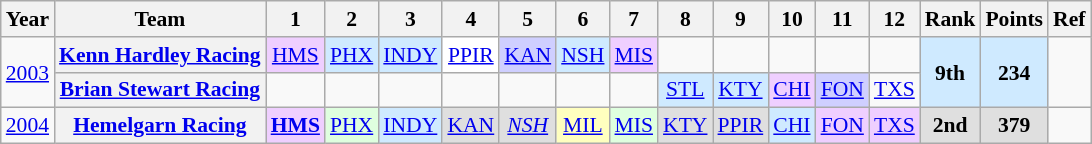<table class="wikitable" style="text-align:center; font-size:90%">
<tr>
<th>Year</th>
<th>Team</th>
<th>1</th>
<th>2</th>
<th>3</th>
<th>4</th>
<th>5</th>
<th>6</th>
<th>7</th>
<th>8</th>
<th>9</th>
<th>10</th>
<th>11</th>
<th>12</th>
<th>Rank</th>
<th>Points</th>
<th>Ref</th>
</tr>
<tr>
<td rowspan=2><a href='#'>2003</a></td>
<th><a href='#'>Kenn Hardley Racing</a></th>
<td style="background:#EFCFFF;"><a href='#'>HMS</a><br></td>
<td style="background:#CFEAFF;"><a href='#'>PHX</a><br></td>
<td style="background:#CFEAFF;"><a href='#'>INDY</a><br></td>
<td style="background:#FFFFFF;"><a href='#'>PPIR</a><br></td>
<td style="background:#CFCFFF;"><a href='#'>KAN</a><br></td>
<td style="background:#CFEAFF;"><a href='#'>NSH</a><br></td>
<td style="background:#EFCFFF;"><a href='#'>MIS</a><br></td>
<td></td>
<td></td>
<td></td>
<td></td>
<td></td>
<td rowspan=2 style="background:#CFEAFF;"><strong>9th</strong></td>
<td rowspan=2 style="background:#CFEAFF;"><strong>234</strong></td>
<td rowspan=2></td>
</tr>
<tr>
<th><a href='#'>Brian Stewart Racing</a></th>
<td></td>
<td></td>
<td></td>
<td></td>
<td></td>
<td></td>
<td></td>
<td style="background:#CFEAFF;"><a href='#'>STL</a><br></td>
<td style="background:#CFEAFF;"><a href='#'>KTY</a><br></td>
<td style="background:#EFCFFF;"><a href='#'>CHI</a><br></td>
<td style="background:#CFCFFF;"><a href='#'>FON</a><br></td>
<td><a href='#'>TXS</a></td>
</tr>
<tr>
<td><a href='#'>2004</a></td>
<th><a href='#'>Hemelgarn Racing</a></th>
<td style="background:#EFCFFF;"><strong><a href='#'>HMS</a></strong><br></td>
<td style="background:#DFFFDF;"><a href='#'>PHX</a><br></td>
<td style="background:#CFEAFF;"><a href='#'>INDY</a><br></td>
<td style="background:#DFDFDF;"><a href='#'>KAN</a><br></td>
<td style="background:#DFDFDF;"><em><a href='#'>NSH</a></em><br></td>
<td style="background:#FFFFBF;"><a href='#'>MIL</a><br></td>
<td style="background:#DFFFDF;"><a href='#'>MIS</a><br></td>
<td style="background:#DFDFDF;"><a href='#'>KTY</a><br></td>
<td style="background:#DFDFDF;"><a href='#'>PPIR</a><br></td>
<td style="background:#CFEAFF;"><a href='#'>CHI</a><br></td>
<td style="background:#EFCFFF;"><a href='#'>FON</a><br></td>
<td style="background:#EFCFFF;"><a href='#'>TXS</a><br></td>
<td style="background:#DFDFDF;"><strong>2nd</strong></td>
<td style="background:#DFDFDF;"><strong>379</strong></td>
<td></td>
</tr>
</table>
